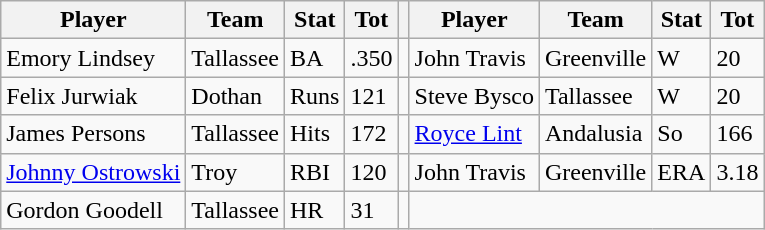<table class="wikitable">
<tr>
<th>Player</th>
<th>Team</th>
<th>Stat</th>
<th>Tot</th>
<th></th>
<th>Player</th>
<th>Team</th>
<th>Stat</th>
<th>Tot</th>
</tr>
<tr>
<td>Emory Lindsey</td>
<td>Tallassee</td>
<td>BA</td>
<td>.350</td>
<td></td>
<td>John Travis</td>
<td>Greenville</td>
<td>W</td>
<td>20</td>
</tr>
<tr>
<td>Felix Jurwiak</td>
<td>Dothan</td>
<td>Runs</td>
<td>121</td>
<td></td>
<td>Steve Bysco</td>
<td>Tallassee</td>
<td>W</td>
<td>20</td>
</tr>
<tr>
<td>James Persons</td>
<td>Tallassee</td>
<td>Hits</td>
<td>172</td>
<td></td>
<td><a href='#'>Royce Lint</a></td>
<td>Andalusia</td>
<td>So</td>
<td>166</td>
</tr>
<tr>
<td><a href='#'>Johnny Ostrowski</a></td>
<td>Troy</td>
<td>RBI</td>
<td>120</td>
<td></td>
<td>John Travis</td>
<td>Greenville</td>
<td>ERA</td>
<td>3.18</td>
</tr>
<tr>
<td>Gordon Goodell</td>
<td>Tallassee</td>
<td>HR</td>
<td>31</td>
<td></td>
</tr>
</table>
